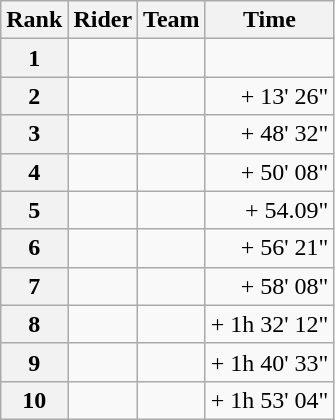<table class="wikitable">
<tr>
<th scope="col">Rank</th>
<th scope="col">Rider</th>
<th scope="col">Team</th>
<th scope="col">Time</th>
</tr>
<tr>
<th scope="row">1</th>
<td> </td>
<td></td>
<td style="text-align:right;"></td>
</tr>
<tr>
<th scope="row">2</th>
<td></td>
<td></td>
<td style="text-align:right;">+ 13' 26"</td>
</tr>
<tr>
<th scope="row">3</th>
<td></td>
<td></td>
<td style="text-align:right;">+ 48' 32"</td>
</tr>
<tr>
<th scope="row">4</th>
<td></td>
<td></td>
<td style="text-align:right;">+ 50' 08"</td>
</tr>
<tr>
<th scope="row">5</th>
<td></td>
<td></td>
<td style="text-align:right;">+ 54.09"</td>
</tr>
<tr>
<th scope="row">6</th>
<td></td>
<td></td>
<td style="text-align:right;">+ 56' 21"</td>
</tr>
<tr>
<th scope="row">7</th>
<td></td>
<td></td>
<td style="text-align:right;">+ 58' 08"</td>
</tr>
<tr>
<th scope="row">8</th>
<td></td>
<td></td>
<td style="text-align:right;">+ 1h 32' 12"</td>
</tr>
<tr>
<th scope="row">9</th>
<td></td>
<td></td>
<td style="text-align:right;">+ 1h 40' 33"</td>
</tr>
<tr>
<th scope="row">10</th>
<td></td>
<td></td>
<td style="text-align:right;">+ 1h 53' 04"</td>
</tr>
</table>
